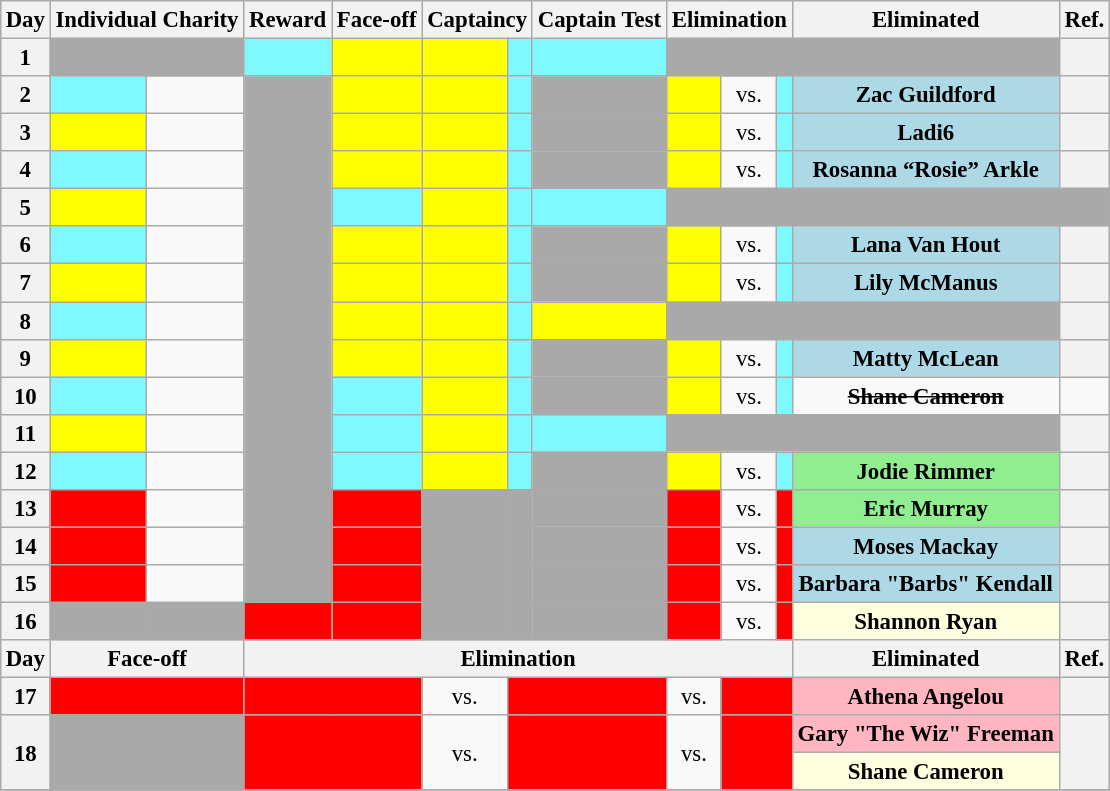<table class="wikitable" style="margin:auto; text-align:center; font-size: 95%">
<tr>
<th scope="col">Day</th>
<th scope="col" colspan="2">Individual Charity</th>
<th scope="col">Reward</th>
<th scope="col">Face-off</th>
<th scope="col" colspan="2">Captaincy</th>
<th scope="col">Captain Test</th>
<th scope="col" colspan="3">Elimination</th>
<th scope="col">Eliminated</th>
<th scope="col">Ref.</th>
</tr>
<tr>
<th>1</th>
<td colspan="2" style="background:darkgrey;"></td>
<td style="background:#7DF9FF"><strong></strong></td>
<td style="background:yellow"><strong></strong></td>
<td style="background:yellow"></td>
<td style="background:#7DF9FF"></td>
<td style="background:#7DF9FF"><strong></strong></td>
<td colspan="4" style="background:darkgrey;"></td>
<th></th>
</tr>
<tr>
<th>2</th>
<td style="background:#7DF9FF"></td>
<td><strong></strong></td>
<td rowspan="14"colspan="1" style="background:darkgrey;"></td>
<td style="background:yellow"><strong></strong></td>
<td style="background:yellow"></td>
<td style="background:#7DF9FF"></td>
<td style="background:darkgrey"></td>
<td style="background:yellow"></td>
<td>vs.</td>
<td style="background:#7DF9FF"></td>
<td style="background:lightblue"><strong>Zac Guildford</strong></td>
<th></th>
</tr>
<tr>
<th>3</th>
<td style="background:yellow"></td>
<td><strong></strong></td>
<td style="background:yellow"><strong></strong></td>
<td style="background:yellow"></td>
<td style="background:#7DF9FF"></td>
<td style="background:darkgrey"></td>
<td style="background:yellow"></td>
<td>vs.</td>
<td style="background:#7DF9FF"></td>
<td style="background:lightblue"><strong>Ladi6</strong></td>
<th></th>
</tr>
<tr>
<th>4</th>
<td style="background:#7DF9FF"></td>
<td><strong></strong></td>
<td style="background:yellow"><strong></strong></td>
<td style="background:yellow"></td>
<td style="background:#7DF9FF"></td>
<td style="background:darkgrey"></td>
<td style="background:yellow"></td>
<td>vs.</td>
<td style="background:#7DF9FF"></td>
<td style="background:lightblue"><strong>Rosanna “Rosie” Arkle</strong></td>
<th></th>
</tr>
<tr>
<th>5</th>
<td style="background:yellow"></td>
<td><strong></strong></td>
<td style="background:#7DF9FF"><strong></strong></td>
<td style="background:yellow"></td>
<td style="background:#7DF9FF"></td>
<td style="background:#7DF9FF"><strong></strong></td>
<td colspan="7" style="background:darkgrey;"></td>
</tr>
<tr>
<th>6</th>
<td style="background:#7DF9FF"></td>
<td><strong></strong></td>
<td style="background:yellow"><strong></strong></td>
<td style="background:yellow"></td>
<td style="background:#7DF9FF"></td>
<td style="background:darkgrey"></td>
<td style="background:yellow"></td>
<td>vs.</td>
<td style="background:#7DF9FF"></td>
<td style="background:lightblue"><strong>Lana Van Hout</strong></td>
<th></th>
</tr>
<tr>
<th>7</th>
<td style="background:yellow"></td>
<td><strong></strong></td>
<td style="background:yellow"><strong></strong></td>
<td style="background:yellow"></td>
<td style="background:#7DF9FF"></td>
<td style="background:darkgrey"></td>
<td style="background:yellow"></td>
<td>vs.</td>
<td style="background:#7DF9FF"></td>
<td style="background:lightblue"><strong>Lily McManus</strong></td>
<th></th>
</tr>
<tr>
<th>8</th>
<td style="background:#7DF9FF"></td>
<td><strong></strong></td>
<td style="background:yellow"><strong></strong></td>
<td style="background:yellow"></td>
<td style="background:#7DF9FF"></td>
<td style="background:yellow"><strong></strong></td>
<td colspan="4" style="background:darkgrey;"></td>
<th></th>
</tr>
<tr>
<th>9</th>
<td style="background:yellow"></td>
<td><strong></strong></td>
<td style="background:yellow"><strong></strong></td>
<td style="background:yellow"></td>
<td style="background:#7DF9FF"></td>
<td style="background:darkgrey"></td>
<td style="background:yellow"></td>
<td>vs.</td>
<td style="background:#7DF9FF"></td>
<td style="background:lightblue"><strong>Matty McLean</strong></td>
<th></th>
</tr>
<tr>
<th>10</th>
<td style="background:#7DF9FF"></td>
<td><strong></strong></td>
<td style="background:#7DF9FF"><strong></strong></td>
<td style="background:yellow"></td>
<td style="background:#7DF9FF"></td>
<td style="background:darkgrey"></td>
<td style="background:yellow"></td>
<td>vs.</td>
<td style="background:#7DF9FF"></td>
<td><strong><s>Shane Cameron</s></strong></td>
</tr>
<tr>
<th>11</th>
<td style="background:yellow"></td>
<td><strong></strong></td>
<td style="background:#7DF9FF"><strong></strong></td>
<td style="background:yellow"></td>
<td style="background:#7DF9FF"></td>
<td style="background:#7DF9FF"><strong></strong></td>
<td colspan="4" style="background:darkgrey;"></td>
<th></th>
</tr>
<tr>
<th>12</th>
<td style="background:#7DF9FF"></td>
<td><strong></strong></td>
<td style="background:#7DF9FF"><strong></strong></td>
<td style="background:yellow"></td>
<td style="background:#7DF9FF"></td>
<td style="background:darkgrey"></td>
<td style="background:yellow"></td>
<td>vs.</td>
<td style="background:#7DF9FF"></td>
<td style="background:lightgreen"><strong>Jodie Rimmer</strong></td>
<th></th>
</tr>
<tr>
<th>13</th>
<td style="background:red"></td>
<td><strong></strong></td>
<td style="background:red"><strong></strong></td>
<td rowspan="4"colspan="1" style="background:darkgrey;"></td>
<td rowspan="4"colspan="1" style="background:darkgrey;"></td>
<td style="background:darkgrey"></td>
<td style="background:red"></td>
<td>vs.</td>
<td style="background:red"></td>
<td style="background:lightgreen"><strong> Eric Murray</strong></td>
<th></th>
</tr>
<tr>
<th>14</th>
<td style="background:red"></td>
<td><strong></strong></td>
<td style="background:red"><strong></strong></td>
<td style="background:darkgrey"></td>
<td style="background:red"></td>
<td>vs.</td>
<td style="background:red"></td>
<td style="background:lightblue"><strong> Moses Mackay</strong></td>
<th></th>
</tr>
<tr>
<th>15</th>
<td style="background:red"></td>
<td><strong></strong></td>
<td style="background:red"><strong></strong></td>
<td style="background:darkgrey"></td>
<td style="background:red"></td>
<td>vs.</td>
<td style="background:red"></td>
<td style="background:lightblue"><strong>Barbara "Barbs" Kendall</strong></td>
<th></th>
</tr>
<tr>
<th>16</th>
<td style="background:darkgrey"></td>
<td style="background:darkgrey"></td>
<td style="background:red"><strong></strong></td>
<td style="background:red"><strong></strong></td>
<td style="background:darkgrey"></td>
<td style="background:red"></td>
<td>vs.</td>
<td style="background:red"></td>
<td style="background:lightyellow"><strong>Shannon Ryan</strong></td>
<th></th>
</tr>
<tr>
<th scope="col">Day</th>
<th scope="col" colspan="2">Face-off</th>
<th scope="col" colspan="8">Elimination</th>
<th scope="col">Eliminated</th>
<th scope="col">Ref.</th>
</tr>
<tr>
<th>17</th>
<td scope="col" colspan="2" style="background:red"><strong></strong></td>
<td scope="col" colspan="2" style="background:red"></td>
<td>vs.</td>
<td scope="col" colspan="2" style="background:red"></td>
<td>vs.</td>
<td scope="col" colspan="2" style="background:red"></td>
<td style="background:lightpink"><strong>Athena Angelou</strong></td>
<th></th>
</tr>
<tr>
<th rowspan="2" scope="row">18</th>
<td rowspan="2" scope="row" colspan="2" style="background:darkgrey"></td>
<td rowspan="2" scope="row" scope="col" colspan="2" style="background:red"></td>
<td rowspan="2" scope="row">vs.</td>
<td rowspan="2" scope="row" scope="col" colspan="2" style="background:red"></td>
<td rowspan="2" scope="row">vs.</td>
<td rowspan="2" scope="row" scope="col" colspan="2" style="background:red"></td>
<td style="background:lightpink"><strong>Gary "The Wiz" Freeman</strong></td>
<th rowspan="2" scope="row"></th>
</tr>
<tr>
<td style="background:lightyellow"><strong>Shane Cameron</strong></td>
</tr>
<tr>
</tr>
</table>
